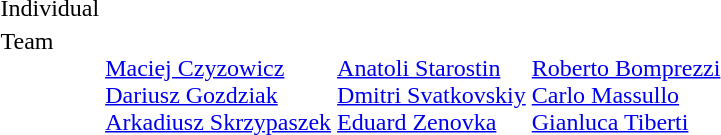<table>
<tr valign="top">
<td>Individual</td>
<td></td>
<td></td>
<td></td>
</tr>
<tr valign="top">
<td>Team</td>
<td><br><a href='#'>Maciej Czyzowicz</a><br><a href='#'>Dariusz Gozdziak</a><br><a href='#'>Arkadiusz Skrzypaszek</a></td>
<td><br><a href='#'>Anatoli Starostin</a><br><a href='#'>Dmitri Svatkovskiy</a><br><a href='#'>Eduard Zenovka</a></td>
<td><br><a href='#'>Roberto Bomprezzi</a><br><a href='#'>Carlo Massullo</a><br><a href='#'>Gianluca Tiberti</a></td>
</tr>
</table>
